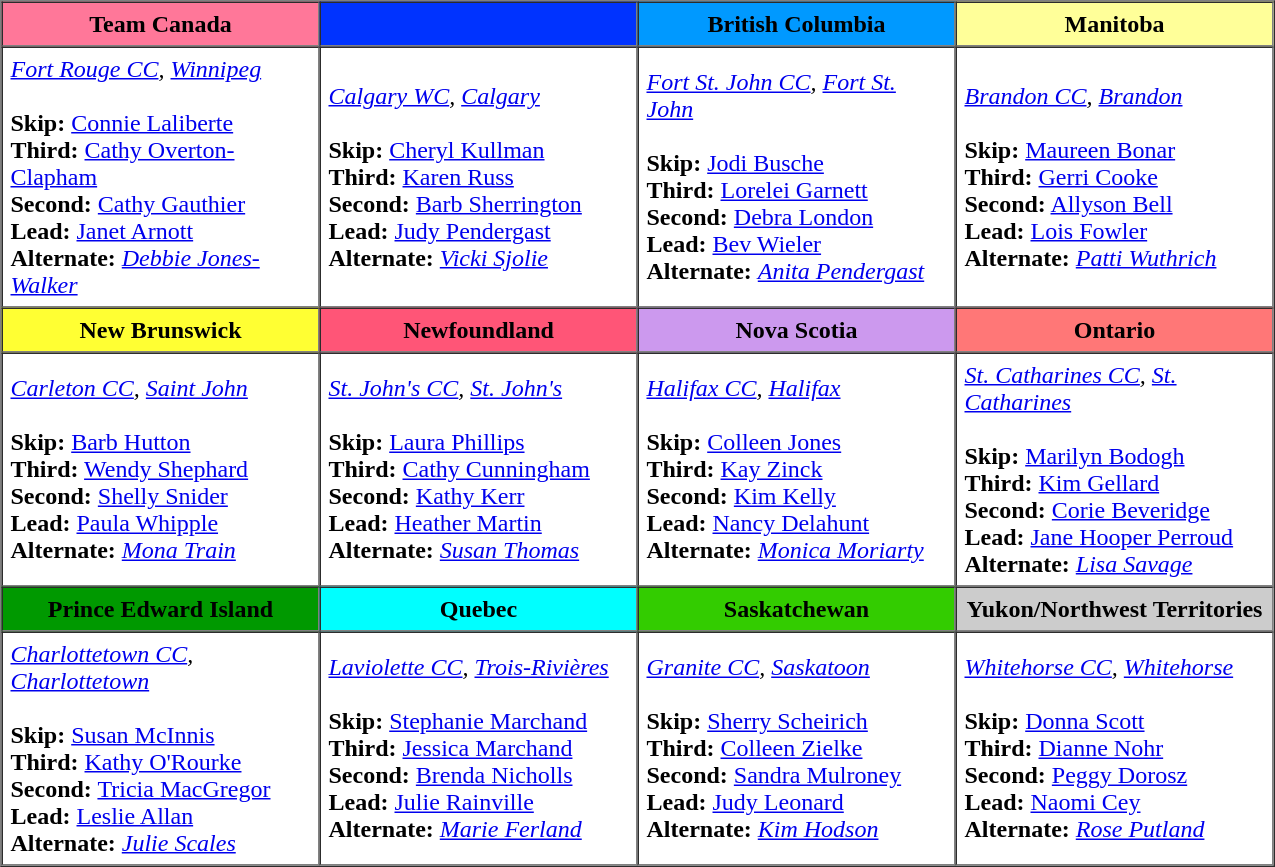<table border=1 cellpadding=5 cellspacing=0>
<tr>
<th bgcolor="#ff7799" width="200">Team Canada</th>
<th bgcolor="#0033ff" width="200"></th>
<th bgcolor="#0099ff" width="200">British Columbia</th>
<th bgcolor="#ffff99" width="200">Manitoba</th>
</tr>
<tr align=center>
<td align=left><em><a href='#'>Fort Rouge CC</a>, <a href='#'>Winnipeg</a></em><br><br><strong>Skip:</strong> <a href='#'>Connie Laliberte</a><br>
<strong>Third:</strong> <a href='#'>Cathy Overton-Clapham</a><br>
<strong>Second:</strong> <a href='#'>Cathy Gauthier</a><br>
<strong>Lead:</strong> <a href='#'>Janet Arnott</a><br>
<strong>Alternate:</strong> <em><a href='#'>Debbie Jones-Walker</a></em></td>
<td align=left><em><a href='#'>Calgary WC</a>, <a href='#'>Calgary</a></em><br><br><strong>Skip:</strong> <a href='#'>Cheryl Kullman</a><br>
<strong>Third:</strong> <a href='#'>Karen Russ</a><br>
<strong>Second:</strong> <a href='#'>Barb Sherrington</a><br>
<strong>Lead:</strong> <a href='#'>Judy Pendergast</a><br>
<strong>Alternate:</strong> <em><a href='#'>Vicki Sjolie</a></em></td>
<td align=left><em><a href='#'>Fort St. John CC</a>, <a href='#'>Fort St. John</a></em><br><br><strong>Skip:</strong> <a href='#'>Jodi Busche</a><br>
<strong>Third:</strong> <a href='#'>Lorelei Garnett</a><br>
<strong>Second:</strong> <a href='#'>Debra London</a><br>
<strong>Lead:</strong> <a href='#'>Bev Wieler</a><br>
<strong>Alternate:</strong> <em><a href='#'>Anita Pendergast</a></em></td>
<td align=left><em><a href='#'>Brandon CC</a>, <a href='#'>Brandon</a></em><br><br><strong>Skip:</strong> <a href='#'>Maureen Bonar</a><br>
<strong>Third:</strong> <a href='#'>Gerri Cooke</a><br>
<strong>Second:</strong> <a href='#'>Allyson Bell</a><br>
<strong>Lead:</strong> <a href='#'>Lois Fowler</a><br>
<strong>Alternate:</strong> <em><a href='#'>Patti Wuthrich</a></em></td>
</tr>
<tr border=1 cellpadding=5 cellspacing=0>
<th bgcolor="#ffff33" width="200">New Brunswick</th>
<th bgcolor="#ff5577" width="200">Newfoundland</th>
<th bgcolor="#cc99ee" width="200">Nova Scotia</th>
<th bgcolor="#ff7777" width="200">Ontario</th>
</tr>
<tr align=center>
<td align=left><em><a href='#'>Carleton CC</a>, <a href='#'>Saint John</a></em><br><br><strong>Skip:</strong> <a href='#'>Barb Hutton</a><br>
<strong>Third:</strong> <a href='#'>Wendy Shephard</a><br>
<strong>Second:</strong> <a href='#'>Shelly Snider</a><br>
<strong>Lead:</strong> <a href='#'>Paula Whipple</a><br>
<strong>Alternate:</strong> <em><a href='#'>Mona Train</a></em></td>
<td align=left><em><a href='#'>St. John's CC</a>, <a href='#'>St. John's</a></em><br><br><strong>Skip:</strong> <a href='#'>Laura Phillips</a> <br>
<strong>Third:</strong> <a href='#'>Cathy Cunningham</a><br>
<strong>Second:</strong> <a href='#'>Kathy Kerr</a><br>
<strong>Lead:</strong> <a href='#'>Heather Martin</a><br>
<strong>Alternate:</strong> <em><a href='#'>Susan Thomas</a></em></td>
<td align=left><em><a href='#'>Halifax CC</a>, <a href='#'>Halifax</a></em><br><br><strong>Skip:</strong> <a href='#'>Colleen Jones</a><br>
<strong>Third:</strong> <a href='#'>Kay Zinck</a><br>
<strong>Second:</strong> <a href='#'>Kim Kelly</a><br>
<strong>Lead:</strong> <a href='#'>Nancy Delahunt</a><br>
<strong>Alternate:</strong> <em><a href='#'>Monica Moriarty</a></em></td>
<td align=left><em><a href='#'>St. Catharines CC</a>, <a href='#'>St. Catharines</a></em><br><br><strong>Skip:</strong> <a href='#'>Marilyn Bodogh</a><br>
<strong>Third:</strong> <a href='#'>Kim Gellard</a><br>
<strong>Second:</strong> <a href='#'>Corie Beveridge</a><br>
<strong>Lead:</strong> <a href='#'>Jane Hooper Perroud</a><br>
<strong>Alternate:</strong> <em><a href='#'>Lisa Savage</a></em></td>
</tr>
<tr border=1 cellpadding=5 cellspacing=0>
<th bgcolor="#009900" width="200">Prince Edward Island</th>
<th bgcolor="#00ffff" width="200">Quebec</th>
<th bgcolor="#33cc00" width="200">Saskatchewan</th>
<th bgcolor="#cccccc" width="200">Yukon/Northwest Territories</th>
</tr>
<tr align=center>
<td align=left><em><a href='#'>Charlottetown CC</a>, <a href='#'>Charlottetown</a></em><br><br><strong>Skip:</strong> <a href='#'>Susan McInnis</a><br>
<strong>Third:</strong> <a href='#'>Kathy O'Rourke</a><br>
<strong>Second:</strong> <a href='#'>Tricia MacGregor</a><br>
<strong>Lead:</strong> <a href='#'>Leslie Allan</a><br>
<strong>Alternate:</strong> <em><a href='#'>Julie Scales</a></em></td>
<td align=left><em><a href='#'>Laviolette CC</a>, <a href='#'>Trois-Rivières</a></em><br><br><strong>Skip:</strong> <a href='#'>Stephanie Marchand</a><br>
<strong>Third:</strong> <a href='#'>Jessica Marchand</a><br>
<strong>Second:</strong> <a href='#'>Brenda Nicholls</a><br>
<strong>Lead:</strong> <a href='#'>Julie Rainville</a><br>
<strong>Alternate:</strong> <em><a href='#'>Marie Ferland</a></em></td>
<td align=left><em><a href='#'>Granite CC</a>, <a href='#'>Saskatoon</a></em><br><br><strong>Skip:</strong>  <a href='#'>Sherry Scheirich</a><br>
<strong>Third:</strong> <a href='#'>Colleen Zielke</a><br>
<strong>Second:</strong> <a href='#'>Sandra Mulroney</a><br>
<strong>Lead:</strong> <a href='#'>Judy Leonard</a><br>
<strong>Alternate:</strong> <em><a href='#'>Kim Hodson</a></em></td>
<td align=left><em><a href='#'>Whitehorse CC</a>, <a href='#'>Whitehorse</a></em> <br><br><strong>Skip:</strong> <a href='#'>Donna Scott</a><br>
<strong>Third:</strong> <a href='#'>Dianne Nohr</a><br>
<strong>Second:</strong> <a href='#'>Peggy Dorosz</a><br>
<strong>Lead:</strong> <a href='#'>Naomi Cey</a><br>
<strong>Alternate:</strong> <em><a href='#'>Rose Putland</a></em></td>
</tr>
</table>
